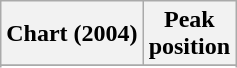<table class="wikitable sortable plainrowheaders">
<tr>
<th scope="col">Chart (2004)</th>
<th scope="col">Peak<br>position</th>
</tr>
<tr>
</tr>
<tr>
</tr>
<tr>
</tr>
<tr>
</tr>
<tr>
</tr>
<tr>
</tr>
<tr>
</tr>
<tr>
</tr>
<tr>
</tr>
</table>
